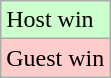<table class="wikitable">
<tr bgcolor="ccffcc">
<td>Host win</td>
</tr>
<tr bgcolor="ffcccc">
<td>Guest win</td>
</tr>
</table>
